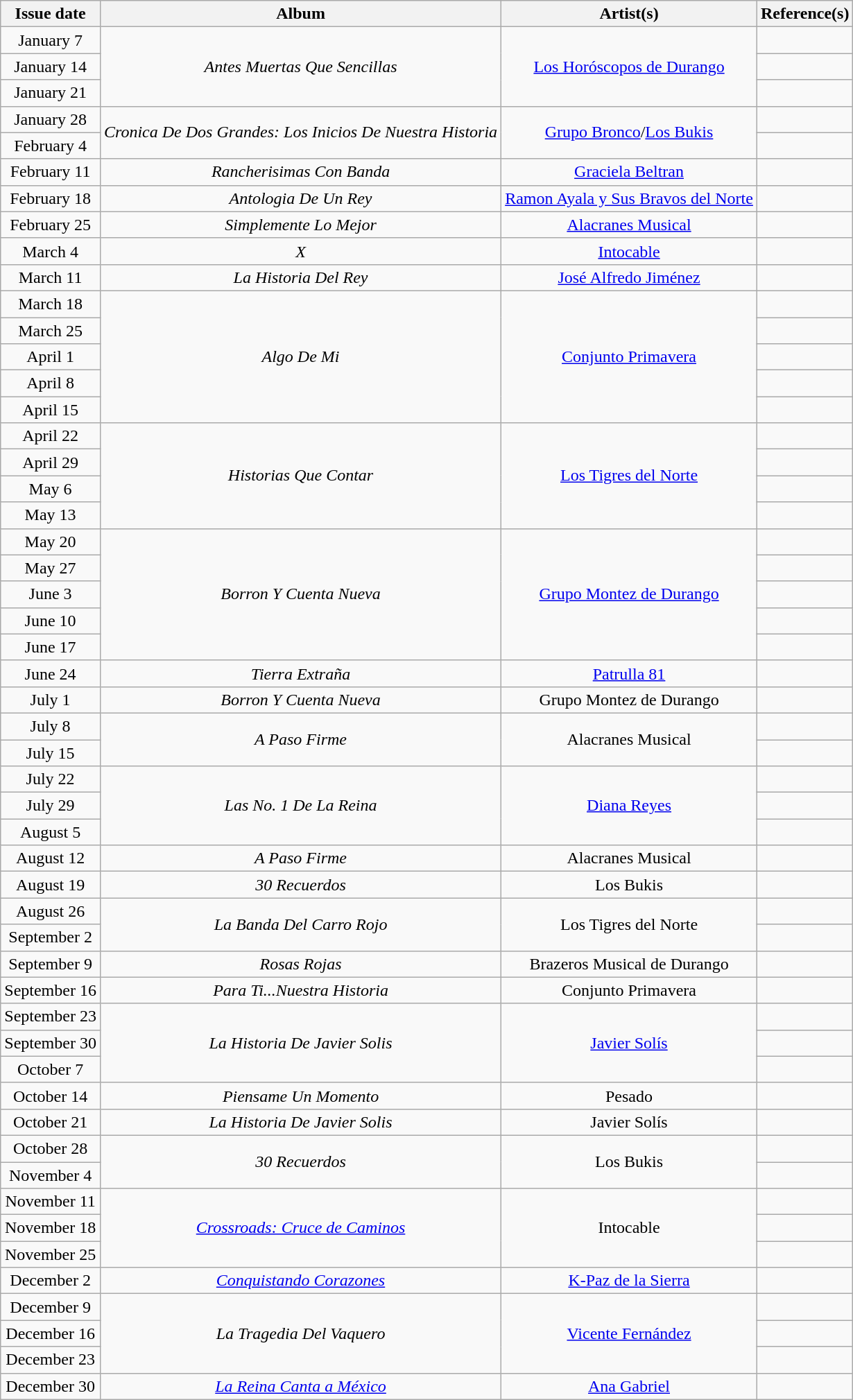<table class="wikitable" style="text-align: center">
<tr>
<th>Issue date</th>
<th>Album</th>
<th>Artist(s)</th>
<th class="unsortable">Reference(s)</th>
</tr>
<tr>
<td>January 7</td>
<td rowspan="3"><em>Antes Muertas Que Sencillas</em></td>
<td rowspan="3"><a href='#'>Los Horóscopos de Durango</a></td>
<td></td>
</tr>
<tr>
<td>January 14</td>
<td></td>
</tr>
<tr>
<td>January 21</td>
<td></td>
</tr>
<tr>
<td>January 28</td>
<td rowspan="2"><em>Cronica De Dos Grandes: Los Inicios De Nuestra Historia</em></td>
<td rowspan="2"><a href='#'>Grupo Bronco</a>/<a href='#'>Los Bukis</a></td>
<td></td>
</tr>
<tr>
<td>February 4</td>
<td></td>
</tr>
<tr>
<td>February 11</td>
<td><em>Rancherisimas Con Banda</em></td>
<td><a href='#'>Graciela Beltran</a></td>
<td></td>
</tr>
<tr>
<td>February 18</td>
<td><em>Antologia De Un Rey</em></td>
<td><a href='#'>Ramon Ayala y Sus Bravos del Norte</a></td>
<td></td>
</tr>
<tr>
<td>February 25</td>
<td><em>Simplemente Lo Mejor</em></td>
<td><a href='#'>Alacranes Musical</a></td>
<td></td>
</tr>
<tr>
<td>March 4</td>
<td><em>X</em></td>
<td><a href='#'>Intocable</a></td>
<td></td>
</tr>
<tr>
<td>March 11</td>
<td><em>La Historia Del Rey</em></td>
<td><a href='#'>José Alfredo Jiménez</a></td>
<td></td>
</tr>
<tr>
<td>March 18</td>
<td rowspan="5"><em>Algo De Mi</em></td>
<td rowspan="5"><a href='#'>Conjunto Primavera</a></td>
<td></td>
</tr>
<tr>
<td>March 25</td>
<td></td>
</tr>
<tr>
<td>April 1</td>
<td></td>
</tr>
<tr>
<td>April 8</td>
<td></td>
</tr>
<tr>
<td>April 15</td>
<td></td>
</tr>
<tr>
<td>April 22</td>
<td rowspan="4"><em>Historias Que Contar</em></td>
<td rowspan="4"><a href='#'>Los Tigres del Norte</a></td>
<td></td>
</tr>
<tr>
<td>April 29</td>
<td></td>
</tr>
<tr>
<td>May 6</td>
<td></td>
</tr>
<tr>
<td>May 13</td>
<td></td>
</tr>
<tr>
<td>May 20</td>
<td rowspan="5"><em>Borron Y Cuenta Nueva</em></td>
<td rowspan="5"><a href='#'>Grupo Montez de Durango</a></td>
<td></td>
</tr>
<tr>
<td>May 27</td>
<td></td>
</tr>
<tr>
<td>June 3</td>
<td></td>
</tr>
<tr>
<td>June 10</td>
<td></td>
</tr>
<tr>
<td>June 17</td>
<td></td>
</tr>
<tr>
<td>June 24</td>
<td><em>Tierra Extraña</em></td>
<td><a href='#'>Patrulla 81</a></td>
<td></td>
</tr>
<tr>
<td>July 1</td>
<td><em>Borron Y Cuenta Nueva</em> </td>
<td>Grupo Montez de Durango</td>
<td></td>
</tr>
<tr>
<td>July 8</td>
<td rowspan="2"><em>A Paso Firme</em></td>
<td rowspan="2">Alacranes Musical</td>
<td></td>
</tr>
<tr>
<td>July 15</td>
<td></td>
</tr>
<tr>
<td>July 22</td>
<td rowspan="3"><em>Las No. 1 De La Reina</em></td>
<td rowspan="3"><a href='#'>Diana Reyes</a></td>
<td></td>
</tr>
<tr>
<td>July 29</td>
<td></td>
</tr>
<tr>
<td>August 5</td>
<td></td>
</tr>
<tr>
<td>August 12</td>
<td><em>A Paso Firme</em></td>
<td>Alacranes Musical</td>
<td></td>
</tr>
<tr>
<td>August 19</td>
<td><em>30 Recuerdos</em></td>
<td>Los Bukis</td>
<td></td>
</tr>
<tr>
<td>August 26</td>
<td rowspan="2"><em>La Banda Del Carro Rojo</em></td>
<td rowspan="2">Los Tigres del Norte</td>
<td></td>
</tr>
<tr>
<td>September 2</td>
<td></td>
</tr>
<tr>
<td>September 9</td>
<td><em>Rosas Rojas</em></td>
<td>Brazeros Musical de Durango</td>
<td></td>
</tr>
<tr>
<td>September 16</td>
<td><em>Para Ti...Nuestra Historia</em></td>
<td>Conjunto Primavera</td>
<td></td>
</tr>
<tr>
<td>September 23</td>
<td rowspan="3"><em>La Historia De Javier Solis</em></td>
<td rowspan="3"><a href='#'>Javier Solís</a></td>
<td></td>
</tr>
<tr>
<td>September 30</td>
<td></td>
</tr>
<tr>
<td>October 7</td>
<td></td>
</tr>
<tr>
<td>October 14</td>
<td><em>Piensame Un Momento</em></td>
<td>Pesado</td>
<td></td>
</tr>
<tr>
<td>October 21</td>
<td><em>La Historia De Javier Solis</em> </td>
<td>Javier Solís</td>
<td></td>
</tr>
<tr>
<td>October 28</td>
<td rowspan="2"><em>30 Recuerdos</em></td>
<td rowspan="2">Los Bukis</td>
<td></td>
</tr>
<tr>
<td>November 4</td>
<td></td>
</tr>
<tr>
<td>November 11</td>
<td rowspan="3"><em><a href='#'>Crossroads: Cruce de Caminos</a></em></td>
<td rowspan="3">Intocable</td>
<td></td>
</tr>
<tr>
<td>November 18</td>
<td></td>
</tr>
<tr>
<td>November 25</td>
<td></td>
</tr>
<tr>
<td>December 2</td>
<td><em><a href='#'>Conquistando Corazones</a></em></td>
<td><a href='#'>K-Paz de la Sierra</a></td>
<td></td>
</tr>
<tr>
<td>December 9</td>
<td rowspan="3"><em>La Tragedia Del Vaquero</em></td>
<td rowspan="3"><a href='#'>Vicente Fernández</a></td>
<td></td>
</tr>
<tr>
<td>December 16</td>
<td></td>
</tr>
<tr>
<td>December 23</td>
<td></td>
</tr>
<tr>
<td>December 30</td>
<td><em><a href='#'>La Reina Canta a México</a></em></td>
<td><a href='#'>Ana Gabriel</a></td>
<td></td>
</tr>
</table>
